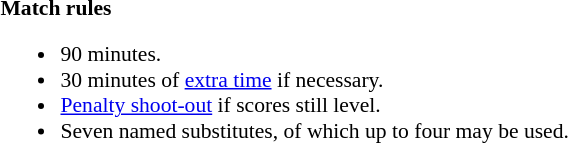<table width=100% style="font-size:90%">
<tr>
<td style="width:60%; vertical-align:top;"><br><strong>Match rules</strong><ul><li>90 minutes.</li><li>30 minutes of <a href='#'>extra time</a> if necessary.</li><li><a href='#'>Penalty shoot-out</a> if scores still level.</li><li>Seven named substitutes, of which up to four may be used.</li></ul></td>
</tr>
</table>
